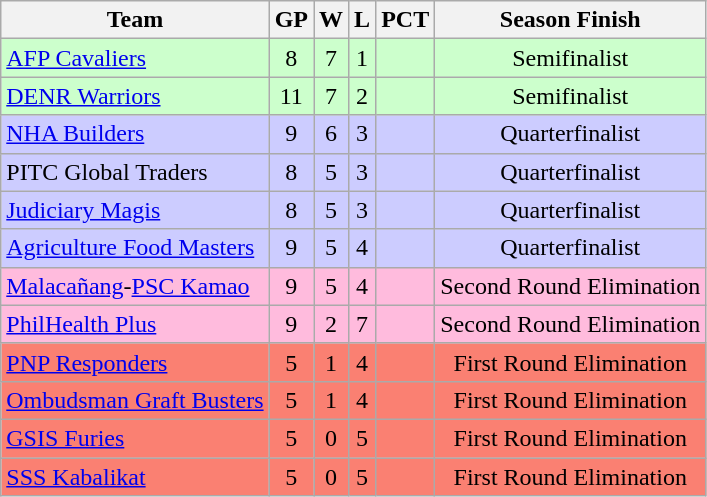<table class="wikitable sortable" style="text-align:center;">
<tr>
<th>Team</th>
<th>GP</th>
<th>W</th>
<th>L</th>
<th>PCT</th>
<th>Season Finish</th>
</tr>
<tr bgcolor="#ccffcc">
<td align=left><a href='#'>AFP Cavaliers</a></td>
<td>8</td>
<td>7</td>
<td>1</td>
<td></td>
<td>Semifinalist</td>
</tr>
<tr bgcolor="#ccffcc">
<td align=left><a href='#'>DENR Warriors</a></td>
<td>11</td>
<td>7</td>
<td>2</td>
<td></td>
<td>Semifinalist</td>
</tr>
<tr bgcolor="#ccccff">
<td align=left><a href='#'>NHA Builders</a></td>
<td>9</td>
<td>6</td>
<td>3</td>
<td></td>
<td>Quarterfinalist</td>
</tr>
<tr bgcolor="#ccccff">
<td align=left>PITC Global Traders</td>
<td>8</td>
<td>5</td>
<td>3</td>
<td></td>
<td>Quarterfinalist</td>
</tr>
<tr bgcolor="#ccccff">
<td align=left><a href='#'>Judiciary Magis</a></td>
<td>8</td>
<td>5</td>
<td>3</td>
<td></td>
<td>Quarterfinalist</td>
</tr>
<tr bgcolor="#ccccff">
<td align=left><a href='#'>Agriculture Food Masters</a></td>
<td>9</td>
<td>5</td>
<td>4</td>
<td></td>
<td>Quarterfinalist</td>
</tr>
<tr bgcolor="#fbd">
<td align=left><a href='#'>Malacañang</a>-<a href='#'>PSC Kamao</a></td>
<td>9</td>
<td>5</td>
<td>4</td>
<td></td>
<td>Second Round Elimination</td>
</tr>
<tr bgcolor="#fbd">
<td align=left><a href='#'>PhilHealth Plus</a></td>
<td>9</td>
<td>2</td>
<td>7</td>
<td></td>
<td>Second Round Elimination</td>
</tr>
<tr bgcolor="#fa8072">
<td align=left><a href='#'>PNP Responders</a></td>
<td>5</td>
<td>1</td>
<td>4</td>
<td></td>
<td>First Round Elimination</td>
</tr>
<tr bgcolor="#fa8072">
<td align=left><a href='#'>Ombudsman Graft Busters</a></td>
<td>5</td>
<td>1</td>
<td>4</td>
<td></td>
<td>First Round Elimination</td>
</tr>
<tr bgcolor="#fa8072">
<td align=left><a href='#'>GSIS Furies</a></td>
<td>5</td>
<td>0</td>
<td>5</td>
<td></td>
<td>First Round Elimination</td>
</tr>
<tr bgcolor="#fa8072">
<td align=left><a href='#'>SSS Kabalikat</a></td>
<td>5</td>
<td>0</td>
<td>5</td>
<td></td>
<td>First Round Elimination</td>
</tr>
</table>
